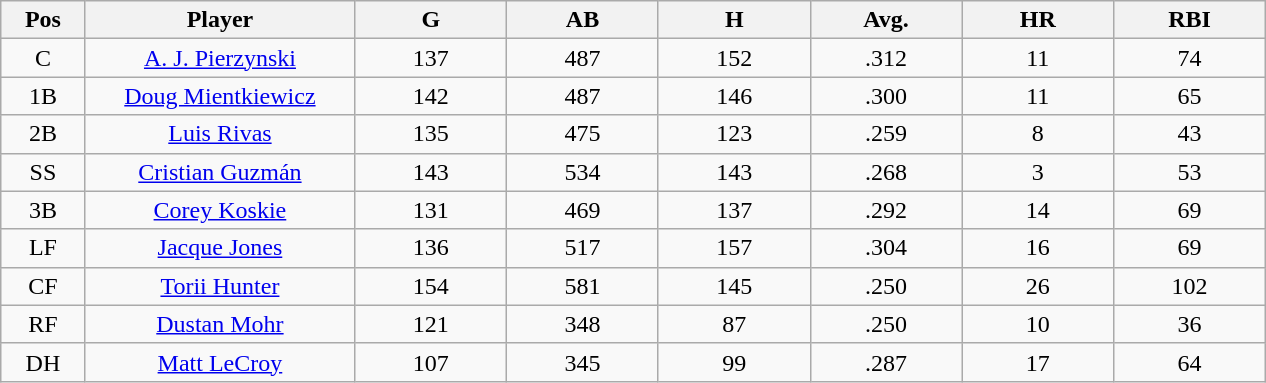<table class="wikitable sortable">
<tr>
<th bgcolor="#DDDDFF" width="5%">Pos</th>
<th bgcolor="#DDDDFF" width="16%">Player</th>
<th bgcolor="#DDDDFF" width="9%">G</th>
<th bgcolor="#DDDDFF" width="9%">AB</th>
<th bgcolor="#DDDDFF" width="9%">H</th>
<th bgcolor="#DDDDFF" width="9%">Avg.</th>
<th bgcolor="#DDDDFF" width="9%">HR</th>
<th bgcolor="#DDDDFF" width="9%">RBI</th>
</tr>
<tr align="center">
<td>C</td>
<td><a href='#'>A. J. Pierzynski</a></td>
<td>137</td>
<td>487</td>
<td>152</td>
<td>.312</td>
<td>11</td>
<td>74</td>
</tr>
<tr align="center">
<td>1B</td>
<td><a href='#'>Doug Mientkiewicz</a></td>
<td>142</td>
<td>487</td>
<td>146</td>
<td>.300</td>
<td>11</td>
<td>65</td>
</tr>
<tr align="center">
<td>2B</td>
<td><a href='#'>Luis Rivas</a></td>
<td>135</td>
<td>475</td>
<td>123</td>
<td>.259</td>
<td>8</td>
<td>43</td>
</tr>
<tr align="center">
<td>SS</td>
<td><a href='#'>Cristian Guzmán</a></td>
<td>143</td>
<td>534</td>
<td>143</td>
<td>.268</td>
<td>3</td>
<td>53</td>
</tr>
<tr align="center">
<td>3B</td>
<td><a href='#'>Corey Koskie</a></td>
<td>131</td>
<td>469</td>
<td>137</td>
<td>.292</td>
<td>14</td>
<td>69</td>
</tr>
<tr align="center">
<td>LF</td>
<td><a href='#'>Jacque Jones</a></td>
<td>136</td>
<td>517</td>
<td>157</td>
<td>.304</td>
<td>16</td>
<td>69</td>
</tr>
<tr align="center">
<td>CF</td>
<td><a href='#'>Torii Hunter</a></td>
<td>154</td>
<td>581</td>
<td>145</td>
<td>.250</td>
<td>26</td>
<td>102</td>
</tr>
<tr align="center">
<td>RF</td>
<td><a href='#'>Dustan Mohr</a></td>
<td>121</td>
<td>348</td>
<td>87</td>
<td>.250</td>
<td>10</td>
<td>36</td>
</tr>
<tr align="center">
<td>DH</td>
<td><a href='#'>Matt LeCroy</a></td>
<td>107</td>
<td>345</td>
<td>99</td>
<td>.287</td>
<td>17</td>
<td>64</td>
</tr>
</table>
